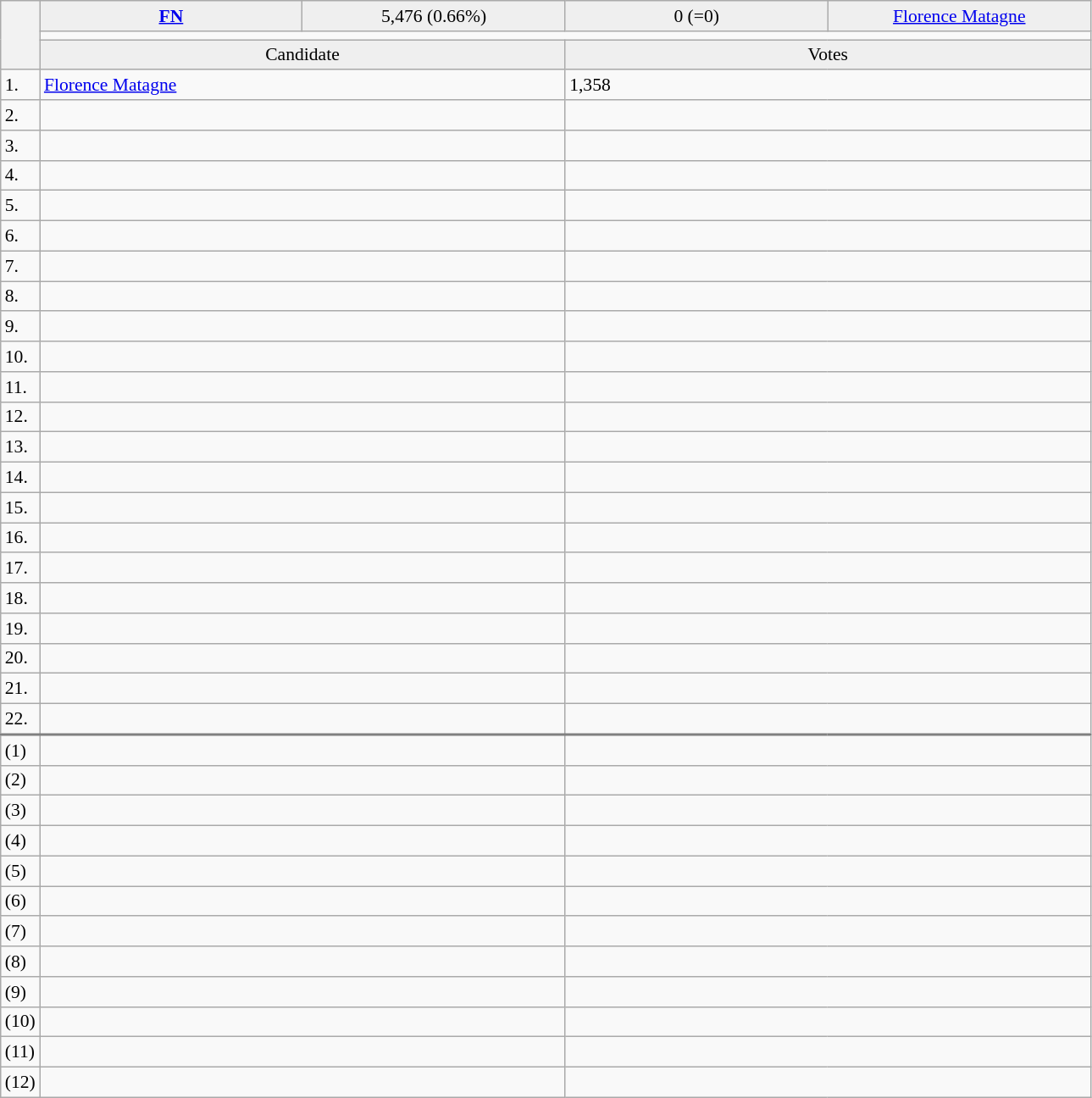<table class="wikitable collapsible collapsed" style=text-align:left;font-size:90%>
<tr>
<th rowspan=3></th>
<td bgcolor=efefef width=200 align=center><strong> <a href='#'>FN</a></strong></td>
<td bgcolor=efefef width=200 align=center>5,476 (0.66%)</td>
<td bgcolor=efefef width=200 align=center>0 (=0)</td>
<td bgcolor=efefef width=200 align=center><a href='#'>Florence Matagne</a></td>
</tr>
<tr>
<td colspan=4 bgcolor=></td>
</tr>
<tr>
<td bgcolor=efefef align=center colspan=2>Candidate</td>
<td bgcolor=efefef align=center colspan=2>Votes</td>
</tr>
<tr>
<td>1.</td>
<td colspan=2><a href='#'>Florence Matagne</a></td>
<td colspan=2>1,358</td>
</tr>
<tr>
<td>2.</td>
<td colspan=2></td>
<td colspan=2></td>
</tr>
<tr>
<td>3.</td>
<td colspan=2></td>
<td colspan=2></td>
</tr>
<tr>
<td>4.</td>
<td colspan=2></td>
<td colspan=2></td>
</tr>
<tr>
<td>5.</td>
<td colspan=2></td>
<td colspan=2></td>
</tr>
<tr>
<td>6.</td>
<td colspan=2></td>
<td colspan=2></td>
</tr>
<tr>
<td>7.</td>
<td colspan=2></td>
<td colspan=2></td>
</tr>
<tr>
<td>8.</td>
<td colspan=2></td>
<td colspan=2></td>
</tr>
<tr>
<td>9.</td>
<td colspan=2></td>
<td colspan=2></td>
</tr>
<tr>
<td>10.</td>
<td colspan=2></td>
<td colspan=2></td>
</tr>
<tr>
<td>11.</td>
<td colspan=2></td>
<td colspan=2></td>
</tr>
<tr>
<td>12.</td>
<td colspan=2></td>
<td colspan=2></td>
</tr>
<tr>
<td>13.</td>
<td colspan=2></td>
<td colspan=2></td>
</tr>
<tr>
<td>14.</td>
<td colspan=2></td>
<td colspan=2></td>
</tr>
<tr>
<td>15.</td>
<td colspan=2></td>
<td colspan=2></td>
</tr>
<tr>
<td>16.</td>
<td colspan=2></td>
<td colspan=2></td>
</tr>
<tr>
<td>17.</td>
<td colspan=2></td>
<td colspan=2></td>
</tr>
<tr>
<td>18.</td>
<td colspan=2></td>
<td colspan=2></td>
</tr>
<tr>
<td>19.</td>
<td colspan=2></td>
<td colspan=2></td>
</tr>
<tr>
<td>20.</td>
<td colspan=2></td>
<td colspan=2></td>
</tr>
<tr>
<td>21.</td>
<td colspan=2></td>
<td colspan=2></td>
</tr>
<tr>
<td>22.</td>
<td colspan=2></td>
<td colspan=2></td>
</tr>
<tr style="border-top:2px solid gray;">
<td>(1)</td>
<td colspan=2></td>
<td colspan=2></td>
</tr>
<tr>
<td>(2)</td>
<td colspan=2></td>
<td colspan=2></td>
</tr>
<tr>
<td>(3)</td>
<td colspan=2></td>
<td colspan=2></td>
</tr>
<tr>
<td>(4)</td>
<td colspan=2></td>
<td colspan=2></td>
</tr>
<tr>
<td>(5)</td>
<td colspan=2></td>
<td colspan=2></td>
</tr>
<tr>
<td>(6)</td>
<td colspan=2></td>
<td colspan=2></td>
</tr>
<tr>
<td>(7)</td>
<td colspan=2></td>
<td colspan=2></td>
</tr>
<tr>
<td>(8)</td>
<td colspan=2></td>
<td colspan=2></td>
</tr>
<tr>
<td>(9)</td>
<td colspan=2></td>
<td colspan=2></td>
</tr>
<tr>
<td>(10)</td>
<td colspan=2></td>
<td colspan=2></td>
</tr>
<tr>
<td>(11)</td>
<td colspan=2></td>
<td colspan=2></td>
</tr>
<tr>
<td>(12)</td>
<td colspan=2></td>
<td colspan=2></td>
</tr>
</table>
